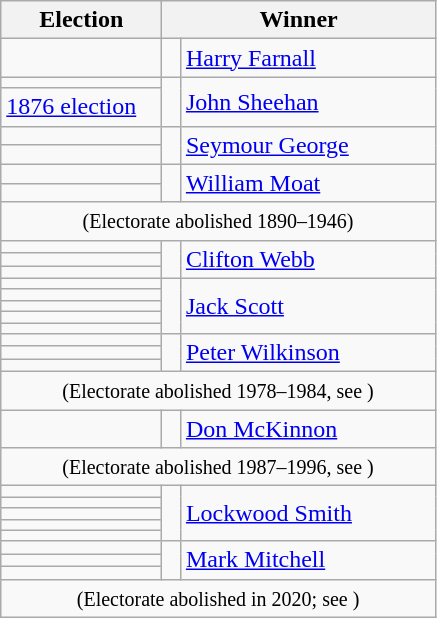<table class="wikitable">
<tr>
<th width=100>Election</th>
<th width=175 colspan=2>Winner</th>
</tr>
<tr>
<td></td>
<td width=5 bgcolor=></td>
<td><a href='#'>Harry Farnall</a></td>
</tr>
<tr>
<td></td>
<td rowspan=2 bgcolor=></td>
<td rowspan=2><a href='#'>John Sheehan</a></td>
</tr>
<tr>
<td><a href='#'>1876 election</a></td>
</tr>
<tr>
<td></td>
<td rowspan=2 bgcolor=></td>
<td rowspan=2><a href='#'>Seymour George</a></td>
</tr>
<tr>
<td></td>
</tr>
<tr>
<td></td>
<td rowspan=2 bgcolor=></td>
<td rowspan=2><a href='#'>William Moat</a></td>
</tr>
<tr>
<td></td>
</tr>
<tr>
<td colspan=3 align=center><small>(Electorate abolished 1890–1946)</small></td>
</tr>
<tr>
<td></td>
<td rowspan=3 bgcolor=></td>
<td rowspan=3><a href='#'>Clifton Webb</a></td>
</tr>
<tr>
<td></td>
</tr>
<tr>
<td></td>
</tr>
<tr>
<td></td>
<td rowspan=5 bgcolor=></td>
<td rowspan=5><a href='#'>Jack Scott</a></td>
</tr>
<tr>
<td></td>
</tr>
<tr>
<td></td>
</tr>
<tr>
<td></td>
</tr>
<tr>
<td></td>
</tr>
<tr>
<td></td>
<td rowspan=3 bgcolor=></td>
<td rowspan=3><a href='#'>Peter Wilkinson</a></td>
</tr>
<tr>
<td></td>
</tr>
<tr>
<td></td>
</tr>
<tr>
<td colspan=3 align=center><small>(Electorate abolished 1978–1984, see )</small></td>
</tr>
<tr>
<td></td>
<td bgcolor=></td>
<td><a href='#'>Don McKinnon</a></td>
</tr>
<tr>
<td colspan=3 align=center><small>(Electorate abolished 1987–1996, see )</small></td>
</tr>
<tr>
<td></td>
<td rowspan=5 bgcolor=></td>
<td rowspan=5><a href='#'>Lockwood Smith</a></td>
</tr>
<tr>
<td></td>
</tr>
<tr>
<td></td>
</tr>
<tr>
<td></td>
</tr>
<tr>
<td></td>
</tr>
<tr>
<td></td>
<td rowspan=3 bgcolor=></td>
<td rowspan=3><a href='#'>Mark Mitchell</a></td>
</tr>
<tr>
<td></td>
</tr>
<tr>
<td></td>
</tr>
<tr>
<td colspan=3 align=center><small>(Electorate abolished in 2020; see )</small></td>
</tr>
</table>
